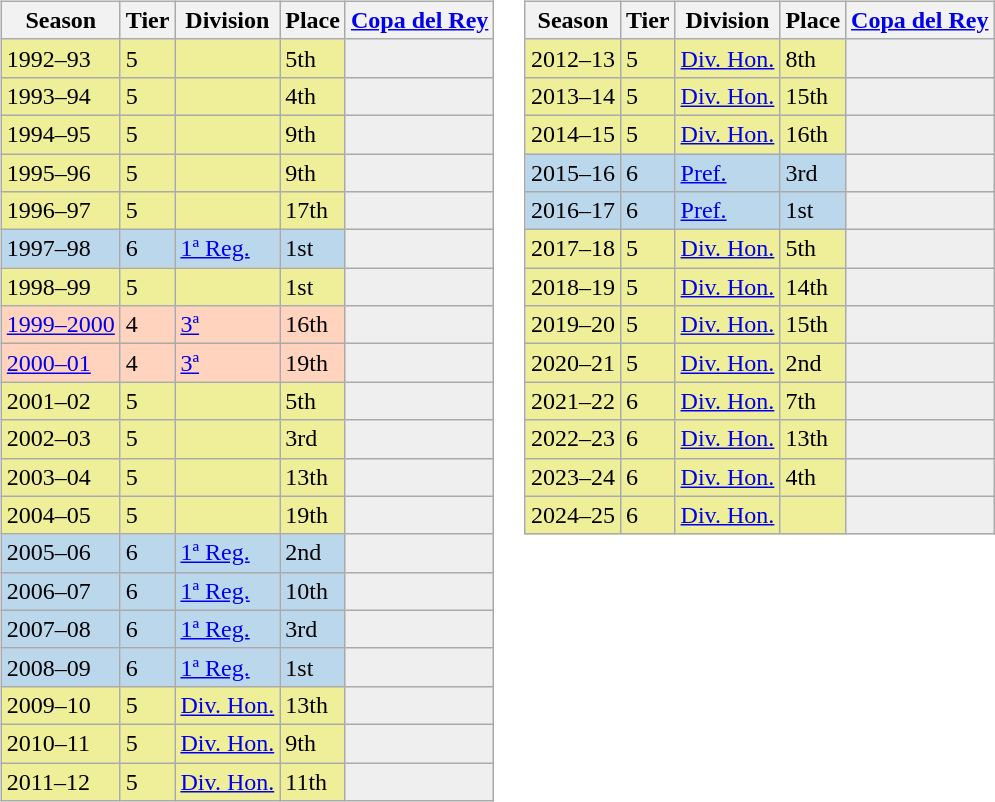<table>
<tr>
<td valign="top" width=0%><br><table class="wikitable">
<tr style="background:#f0f6fa;">
<th>Season</th>
<th>Tier</th>
<th>Division</th>
<th>Place</th>
<th><a href='#'>Copa del Rey</a></th>
</tr>
<tr>
<td style="background:#EFEF99;">1992–93</td>
<td style="background:#EFEF99;">5</td>
<td style="background:#EFEF99;"></td>
<td style="background:#EFEF99;">5th</td>
<th style="background:#efefef;"></th>
</tr>
<tr>
<td style="background:#EFEF99;">1993–94</td>
<td style="background:#EFEF99;">5</td>
<td style="background:#EFEF99;"></td>
<td style="background:#EFEF99;">4th</td>
<th style="background:#efefef;"></th>
</tr>
<tr>
<td style="background:#EFEF99;">1994–95</td>
<td style="background:#EFEF99;">5</td>
<td style="background:#EFEF99;"></td>
<td style="background:#EFEF99;">9th</td>
<th style="background:#efefef;"></th>
</tr>
<tr>
<td style="background:#EFEF99;">1995–96</td>
<td style="background:#EFEF99;">5</td>
<td style="background:#EFEF99;"></td>
<td style="background:#EFEF99;">9th</td>
<th style="background:#efefef;"></th>
</tr>
<tr>
<td style="background:#EFEF99;">1996–97</td>
<td style="background:#EFEF99;">5</td>
<td style="background:#EFEF99;"></td>
<td style="background:#EFEF99;">17th</td>
<th style="background:#efefef;"></th>
</tr>
<tr>
<td style="background:#BBD7EC;">1997–98</td>
<td style="background:#BBD7EC;">6</td>
<td style="background:#BBD7EC;"><a href='#'>1ª Reg.</a></td>
<td style="background:#BBD7EC;">1st</td>
<th style="background:#efefef;"></th>
</tr>
<tr>
<td style="background:#EFEF99;">1998–99</td>
<td style="background:#EFEF99;">5</td>
<td style="background:#EFEF99;"></td>
<td style="background:#EFEF99;">1st</td>
<th style="background:#efefef;"></th>
</tr>
<tr>
<td style="background:#FFD3BD;"><a href='#'>1999–2000</a></td>
<td style="background:#FFD3BD;">4</td>
<td style="background:#FFD3BD;"><a href='#'>3ª</a></td>
<td style="background:#FFD3BD;">16th</td>
<th style="background:#efefef;"></th>
</tr>
<tr>
<td style="background:#FFD3BD;"><a href='#'>2000–01</a></td>
<td style="background:#FFD3BD;">4</td>
<td style="background:#FFD3BD;"><a href='#'>3ª</a></td>
<td style="background:#FFD3BD;">19th</td>
<th style="background:#efefef;"></th>
</tr>
<tr>
<td style="background:#EFEF99;">2001–02</td>
<td style="background:#EFEF99;">5</td>
<td style="background:#EFEF99;"></td>
<td style="background:#EFEF99;">5th</td>
<th style="background:#efefef;"></th>
</tr>
<tr>
<td style="background:#EFEF99;">2002–03</td>
<td style="background:#EFEF99;">5</td>
<td style="background:#EFEF99;"></td>
<td style="background:#EFEF99;">3rd</td>
<th style="background:#efefef;"></th>
</tr>
<tr>
<td style="background:#EFEF99;">2003–04</td>
<td style="background:#EFEF99;">5</td>
<td style="background:#EFEF99;"></td>
<td style="background:#EFEF99;">13th</td>
<th style="background:#efefef;"></th>
</tr>
<tr>
<td style="background:#EFEF99;">2004–05</td>
<td style="background:#EFEF99;">5</td>
<td style="background:#EFEF99;"></td>
<td style="background:#EFEF99;">19th</td>
<th style="background:#efefef;"></th>
</tr>
<tr>
<td style="background:#BBD7EC;">2005–06</td>
<td style="background:#BBD7EC;">6</td>
<td style="background:#BBD7EC;"><a href='#'>1ª Reg.</a></td>
<td style="background:#BBD7EC;">2nd</td>
<th style="background:#efefef;"></th>
</tr>
<tr>
<td style="background:#BBD7EC;">2006–07</td>
<td style="background:#BBD7EC;">6</td>
<td style="background:#BBD7EC;"><a href='#'>1ª Reg.</a></td>
<td style="background:#BBD7EC;">10th</td>
<th style="background:#efefef;"></th>
</tr>
<tr>
<td style="background:#BBD7EC;">2007–08</td>
<td style="background:#BBD7EC;">6</td>
<td style="background:#BBD7EC;"><a href='#'>1ª Reg.</a></td>
<td style="background:#BBD7EC;">3rd</td>
<th style="background:#efefef;"></th>
</tr>
<tr>
<td style="background:#BBD7EC;">2008–09</td>
<td style="background:#BBD7EC;">6</td>
<td style="background:#BBD7EC;"><a href='#'>1ª Reg.</a></td>
<td style="background:#BBD7EC;">1st</td>
<th style="background:#efefef;"></th>
</tr>
<tr>
<td style="background:#EFEF99;">2009–10</td>
<td style="background:#EFEF99;">5</td>
<td style="background:#EFEF99;"><a href='#'>Div. Hon.</a></td>
<td style="background:#EFEF99;">13th</td>
<th style="background:#efefef;"></th>
</tr>
<tr>
<td style="background:#EFEF99;">2010–11</td>
<td style="background:#EFEF99;">5</td>
<td style="background:#EFEF99;"><a href='#'>Div. Hon.</a></td>
<td style="background:#EFEF99;">9th</td>
<th style="background:#efefef;"></th>
</tr>
<tr>
<td style="background:#EFEF99;">2011–12</td>
<td style="background:#EFEF99;">5</td>
<td style="background:#EFEF99;"><a href='#'>Div. Hon.</a></td>
<td style="background:#EFEF99;">11th</td>
<th style="background:#efefef;"></th>
</tr>
</table>
</td>
<td valign="top" width=0%><br><table class="wikitable">
<tr style="background:#f0f6fa;">
<th>Season</th>
<th>Tier</th>
<th>Division</th>
<th>Place</th>
<th><a href='#'>Copa del Rey</a></th>
</tr>
<tr>
<td style="background:#EFEF99;">2012–13</td>
<td style="background:#EFEF99;">5</td>
<td style="background:#EFEF99;"><a href='#'>Div. Hon.</a></td>
<td style="background:#EFEF99;">8th</td>
<th style="background:#efefef;"></th>
</tr>
<tr>
<td style="background:#EFEF99;">2013–14</td>
<td style="background:#EFEF99;">5</td>
<td style="background:#EFEF99;"><a href='#'>Div. Hon.</a></td>
<td style="background:#EFEF99;">15th</td>
<th style="background:#efefef;"></th>
</tr>
<tr>
<td style="background:#EFEF99;">2014–15</td>
<td style="background:#EFEF99;">5</td>
<td style="background:#EFEF99;"><a href='#'>Div. Hon.</a></td>
<td style="background:#EFEF99;">16th</td>
<th style="background:#efefef;"></th>
</tr>
<tr>
<td style="background:#BBD7EC;">2015–16</td>
<td style="background:#BBD7EC;">6</td>
<td style="background:#BBD7EC;"><a href='#'>Pref.</a></td>
<td style="background:#BBD7EC;">3rd</td>
<th style="background:#efefef;"></th>
</tr>
<tr>
<td style="background:#BBD7EC;">2016–17</td>
<td style="background:#BBD7EC;">6</td>
<td style="background:#BBD7EC;"><a href='#'>Pref.</a></td>
<td style="background:#BBD7EC;">1st</td>
<th style="background:#efefef;"></th>
</tr>
<tr>
<td style="background:#EFEF99;">2017–18</td>
<td style="background:#EFEF99;">5</td>
<td style="background:#EFEF99;"><a href='#'>Div. Hon.</a></td>
<td style="background:#EFEF99;">5th</td>
<th style="background:#efefef;"></th>
</tr>
<tr>
<td style="background:#EFEF99;">2018–19</td>
<td style="background:#EFEF99;">5</td>
<td style="background:#EFEF99;"><a href='#'>Div. Hon.</a></td>
<td style="background:#EFEF99;">14th</td>
<th style="background:#efefef;"></th>
</tr>
<tr>
<td style="background:#EFEF99;">2019–20</td>
<td style="background:#EFEF99;">5</td>
<td style="background:#EFEF99;"><a href='#'>Div. Hon.</a></td>
<td style="background:#EFEF99;">15th</td>
<th style="background:#efefef;"></th>
</tr>
<tr>
<td style="background:#EFEF99;">2020–21</td>
<td style="background:#EFEF99;">5</td>
<td style="background:#EFEF99;"><a href='#'>Div. Hon.</a></td>
<td style="background:#EFEF99;">2nd</td>
<th style="background:#efefef;"></th>
</tr>
<tr>
<td style="background:#EFEF99;">2021–22</td>
<td style="background:#EFEF99;">6</td>
<td style="background:#EFEF99;"><a href='#'>Div. Hon.</a></td>
<td style="background:#EFEF99;">7th</td>
<th style="background:#efefef;"></th>
</tr>
<tr>
<td style="background:#EFEF99;">2022–23</td>
<td style="background:#EFEF99;">6</td>
<td style="background:#EFEF99;"><a href='#'>Div. Hon.</a></td>
<td style="background:#EFEF99;">13th</td>
<th style="background:#efefef;"></th>
</tr>
<tr>
<td style="background:#EFEF99;">2023–24</td>
<td style="background:#EFEF99;">6</td>
<td style="background:#EFEF99;"><a href='#'>Div. Hon.</a></td>
<td style="background:#EFEF99;">4th</td>
<th style="background:#efefef;"></th>
</tr>
<tr>
<td style="background:#EFEF99;">2024–25</td>
<td style="background:#EFEF99;">6</td>
<td style="background:#EFEF99;"><a href='#'>Div. Hon.</a></td>
<td style="background:#EFEF99;"></td>
<th style="background:#efefef;"></th>
</tr>
</table>
</td>
</tr>
</table>
